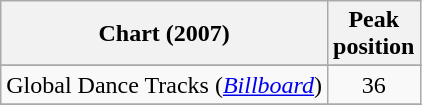<table class="wikitable">
<tr>
<th align="left">Chart (2007)</th>
<th align="left">Peak<br>position</th>
</tr>
<tr>
</tr>
<tr>
<td>Global Dance Tracks (<em><a href='#'>Billboard</a></em>)</td>
<td align=center>36</td>
</tr>
<tr>
</tr>
</table>
